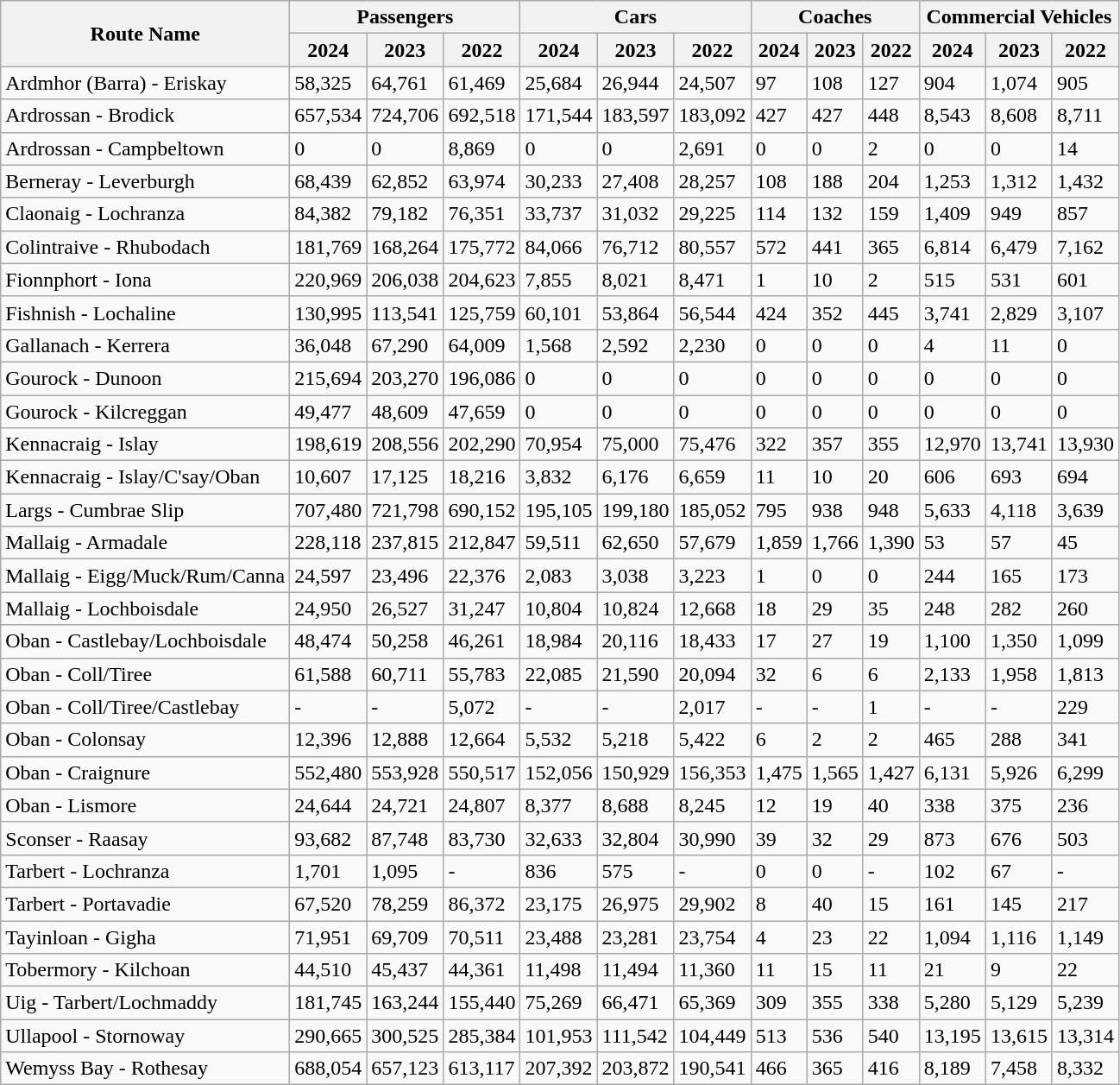<table class="wikitable sortable">
<tr>
<th rowspan=2>Route Name</th>
<th colspan=3>Passengers</th>
<th colspan=3>Cars</th>
<th colspan=3>Coaches</th>
<th colspan=3>Commercial Vehicles</th>
</tr>
<tr>
<th>2024</th>
<th>2023</th>
<th>2022</th>
<th>2024</th>
<th>2023</th>
<th>2022</th>
<th>2024</th>
<th>2023</th>
<th>2022</th>
<th>2024</th>
<th>2023</th>
<th>2022</th>
</tr>
<tr>
<td>Ardmhor (Barra) - Eriskay</td>
<td>58,325</td>
<td>64,761</td>
<td>61,469</td>
<td>25,684</td>
<td>26,944</td>
<td>24,507</td>
<td>97</td>
<td>108</td>
<td>127</td>
<td>904</td>
<td>1,074</td>
<td>905</td>
</tr>
<tr>
<td>Ardrossan - Brodick</td>
<td>657,534</td>
<td>724,706</td>
<td>692,518</td>
<td>171,544</td>
<td>183,597</td>
<td>183,092</td>
<td>427</td>
<td>427</td>
<td>448</td>
<td>8,543</td>
<td>8,608</td>
<td>8,711</td>
</tr>
<tr>
<td>Ardrossan - Campbeltown</td>
<td>0</td>
<td>0</td>
<td>8,869</td>
<td>0</td>
<td>0</td>
<td>2,691</td>
<td>0</td>
<td>0</td>
<td>2</td>
<td>0</td>
<td>0</td>
<td>14</td>
</tr>
<tr>
<td>Berneray - Leverburgh</td>
<td>68,439</td>
<td>62,852</td>
<td>63,974</td>
<td>30,233</td>
<td>27,408</td>
<td>28,257</td>
<td>108</td>
<td>188</td>
<td>204</td>
<td>1,253</td>
<td>1,312</td>
<td>1,432</td>
</tr>
<tr>
<td>Claonaig - Lochranza</td>
<td>84,382</td>
<td>79,182</td>
<td>76,351</td>
<td>33,737</td>
<td>31,032</td>
<td>29,225</td>
<td>114</td>
<td>132</td>
<td>159</td>
<td>1,409</td>
<td>949</td>
<td>857</td>
</tr>
<tr>
<td>Colintraive - Rhubodach</td>
<td>181,769</td>
<td>168,264</td>
<td>175,772</td>
<td>84,066</td>
<td>76,712</td>
<td>80,557</td>
<td>572</td>
<td>441</td>
<td>365</td>
<td>6,814</td>
<td>6,479</td>
<td>7,162</td>
</tr>
<tr>
<td>Fionnphort  - Iona</td>
<td>220,969</td>
<td>206,038</td>
<td>204,623</td>
<td>7,855</td>
<td>8,021</td>
<td>8,471</td>
<td>1</td>
<td>10</td>
<td>2</td>
<td>515</td>
<td>531</td>
<td>601</td>
</tr>
<tr>
<td>Fishnish - Lochaline</td>
<td>130,995</td>
<td>113,541</td>
<td>125,759</td>
<td>60,101</td>
<td>53,864</td>
<td>56,544</td>
<td>424</td>
<td>352</td>
<td>445</td>
<td>3,741</td>
<td>2,829</td>
<td>3,107</td>
</tr>
<tr>
<td>Gallanach - Kerrera</td>
<td>36,048</td>
<td>67,290</td>
<td>64,009</td>
<td>1,568</td>
<td>2,592</td>
<td>2,230</td>
<td>0</td>
<td>0</td>
<td>0</td>
<td>4</td>
<td>11</td>
<td>0</td>
</tr>
<tr>
<td>Gourock - Dunoon</td>
<td>215,694</td>
<td>203,270</td>
<td>196,086</td>
<td>0</td>
<td>0</td>
<td>0</td>
<td>0</td>
<td>0</td>
<td>0</td>
<td>0</td>
<td>0</td>
<td>0</td>
</tr>
<tr>
<td>Gourock - Kilcreggan</td>
<td>49,477</td>
<td>48,609</td>
<td>47,659</td>
<td>0</td>
<td>0</td>
<td>0</td>
<td>0</td>
<td>0</td>
<td>0</td>
<td>0</td>
<td>0</td>
<td>0</td>
</tr>
<tr>
<td>Kennacraig - Islay</td>
<td>198,619</td>
<td>208,556</td>
<td>202,290</td>
<td>70,954</td>
<td>75,000</td>
<td>75,476</td>
<td>322</td>
<td>357</td>
<td>355</td>
<td>12,970</td>
<td>13,741</td>
<td>13,930</td>
</tr>
<tr>
<td>Kennacraig - Islay/C'say/Oban</td>
<td>10,607</td>
<td>17,125</td>
<td>18,216</td>
<td>3,832</td>
<td>6,176</td>
<td>6,659</td>
<td>11</td>
<td>10</td>
<td>20</td>
<td>606</td>
<td>693</td>
<td>694</td>
</tr>
<tr>
<td>Largs - Cumbrae Slip</td>
<td>707,480</td>
<td>721,798</td>
<td>690,152</td>
<td>195,105</td>
<td>199,180</td>
<td>185,052</td>
<td>795</td>
<td>938</td>
<td>948</td>
<td>5,633</td>
<td>4,118</td>
<td>3,639</td>
</tr>
<tr>
<td>Mallaig - Armadale</td>
<td>228,118</td>
<td>237,815</td>
<td>212,847</td>
<td>59,511</td>
<td>62,650</td>
<td>57,679</td>
<td>1,859</td>
<td>1,766</td>
<td>1,390</td>
<td>53</td>
<td>57</td>
<td>45</td>
</tr>
<tr>
<td>Mallaig - Eigg/Muck/Rum/Canna</td>
<td>24,597</td>
<td>23,496</td>
<td>22,376</td>
<td>2,083</td>
<td>3,038</td>
<td>3,223</td>
<td>1</td>
<td>0</td>
<td>0</td>
<td>244</td>
<td>165</td>
<td>173</td>
</tr>
<tr>
<td>Mallaig - Lochboisdale</td>
<td>24,950</td>
<td>26,527</td>
<td>31,247</td>
<td>10,804</td>
<td>10,824</td>
<td>12,668</td>
<td>18</td>
<td>29</td>
<td>35</td>
<td>248</td>
<td>282</td>
<td>260</td>
</tr>
<tr>
<td>Oban - Castlebay/Lochboisdale</td>
<td>48,474</td>
<td>50,258</td>
<td>46,261</td>
<td>18,984</td>
<td>20,116</td>
<td>18,433</td>
<td>17</td>
<td>27</td>
<td>19</td>
<td>1,100</td>
<td>1,350</td>
<td>1,099</td>
</tr>
<tr>
<td>Oban - Coll/Tiree</td>
<td>61,588</td>
<td>60,711</td>
<td>55,783</td>
<td>22,085</td>
<td>21,590</td>
<td>20,094</td>
<td>32</td>
<td>6</td>
<td>6</td>
<td>2,133</td>
<td>1,958</td>
<td>1,813</td>
</tr>
<tr>
<td>Oban - Coll/Tiree/Castlebay</td>
<td>-</td>
<td>-</td>
<td>5,072</td>
<td>-</td>
<td>-</td>
<td>2,017</td>
<td>-</td>
<td>-</td>
<td>1</td>
<td>-</td>
<td>-</td>
<td>229</td>
</tr>
<tr>
<td>Oban - Colonsay</td>
<td>12,396</td>
<td>12,888</td>
<td>12,664</td>
<td>5,532</td>
<td>5,218</td>
<td>5,422</td>
<td>6</td>
<td>2</td>
<td>2</td>
<td>465</td>
<td>288</td>
<td>341</td>
</tr>
<tr>
<td>Oban - Craignure</td>
<td>552,480</td>
<td>553,928</td>
<td>550,517</td>
<td>152,056</td>
<td>150,929</td>
<td>156,353</td>
<td>1,475</td>
<td>1,565</td>
<td>1,427</td>
<td>6,131</td>
<td>5,926</td>
<td>6,299</td>
</tr>
<tr>
<td>Oban - Lismore</td>
<td>24,644</td>
<td>24,721</td>
<td>24,807</td>
<td>8,377</td>
<td>8,688</td>
<td>8,245</td>
<td>12</td>
<td>19</td>
<td>40</td>
<td>338</td>
<td>375</td>
<td>236</td>
</tr>
<tr>
<td>Sconser - Raasay</td>
<td>93,682</td>
<td>87,748</td>
<td>83,730</td>
<td>32,633</td>
<td>32,804</td>
<td>30,990</td>
<td>39</td>
<td>32</td>
<td>29</td>
<td>873</td>
<td>676</td>
<td>503</td>
</tr>
<tr>
<td>Tarbert - Lochranza</td>
<td>1,701</td>
<td>1,095</td>
<td>-</td>
<td>836</td>
<td>575</td>
<td>-</td>
<td>0</td>
<td>0</td>
<td>-</td>
<td>102</td>
<td>67</td>
<td>-</td>
</tr>
<tr>
<td>Tarbert - Portavadie</td>
<td>67,520</td>
<td>78,259</td>
<td>86,372</td>
<td>23,175</td>
<td>26,975</td>
<td>29,902</td>
<td>8</td>
<td>40</td>
<td>15</td>
<td>161</td>
<td>145</td>
<td>217</td>
</tr>
<tr>
<td>Tayinloan - Gigha</td>
<td>71,951</td>
<td>69,709</td>
<td>70,511</td>
<td>23,488</td>
<td>23,281</td>
<td>23,754</td>
<td>4</td>
<td>23</td>
<td>22</td>
<td>1,094</td>
<td>1,116</td>
<td>1,149</td>
</tr>
<tr>
<td>Tobermory - Kilchoan</td>
<td>44,510</td>
<td>45,437</td>
<td>44,361</td>
<td>11,498</td>
<td>11,494</td>
<td>11,360</td>
<td>11</td>
<td>15</td>
<td>11</td>
<td>21</td>
<td>9</td>
<td>22</td>
</tr>
<tr>
<td>Uig - Tarbert/Lochmaddy</td>
<td>181,745</td>
<td>163,244</td>
<td>155,440</td>
<td>75,269</td>
<td>66,471</td>
<td>65,369</td>
<td>309</td>
<td>355</td>
<td>338</td>
<td>5,280</td>
<td>5,129</td>
<td>5,239</td>
</tr>
<tr>
<td>Ullapool - Stornoway</td>
<td>290,665</td>
<td>300,525</td>
<td>285,384</td>
<td>101,953</td>
<td>111,542</td>
<td>104,449</td>
<td>513</td>
<td>536</td>
<td>540</td>
<td>13,195</td>
<td>13,615</td>
<td>13,314</td>
</tr>
<tr>
<td>Wemyss Bay - Rothesay</td>
<td>688,054</td>
<td>657,123</td>
<td>613,117</td>
<td>207,392</td>
<td>203,872</td>
<td>190,541</td>
<td>466</td>
<td>365</td>
<td>416</td>
<td>8,189</td>
<td>7,458</td>
<td>8,332</td>
</tr>
</table>
